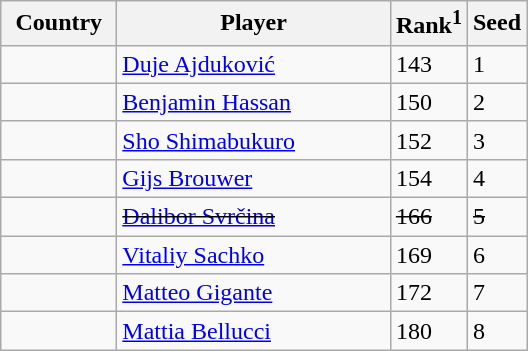<table class="sortable wikitable">
<tr>
<th width="70">Country</th>
<th width="175">Player</th>
<th>Rank<sup>1</sup></th>
<th>Seed</th>
</tr>
<tr>
<td></td>
<td><a href='#'>Duje Ajduković</a></td>
<td>143</td>
<td>1</td>
</tr>
<tr>
<td></td>
<td><a href='#'>Benjamin Hassan</a></td>
<td>150</td>
<td>2</td>
</tr>
<tr>
<td></td>
<td><a href='#'>Sho Shimabukuro</a></td>
<td>152</td>
<td>3</td>
</tr>
<tr>
<td></td>
<td><a href='#'>Gijs Brouwer</a></td>
<td>154</td>
<td>4</td>
</tr>
<tr>
<td><s></s></td>
<td><s><a href='#'>Dalibor Svrčina</a></s></td>
<td><s>166</s></td>
<td><s>5</s></td>
</tr>
<tr>
<td></td>
<td><a href='#'>Vitaliy Sachko</a></td>
<td>169</td>
<td>6</td>
</tr>
<tr>
<td></td>
<td><a href='#'>Matteo Gigante</a></td>
<td>172</td>
<td>7</td>
</tr>
<tr>
<td></td>
<td><a href='#'>Mattia Bellucci</a></td>
<td>180</td>
<td>8</td>
</tr>
</table>
